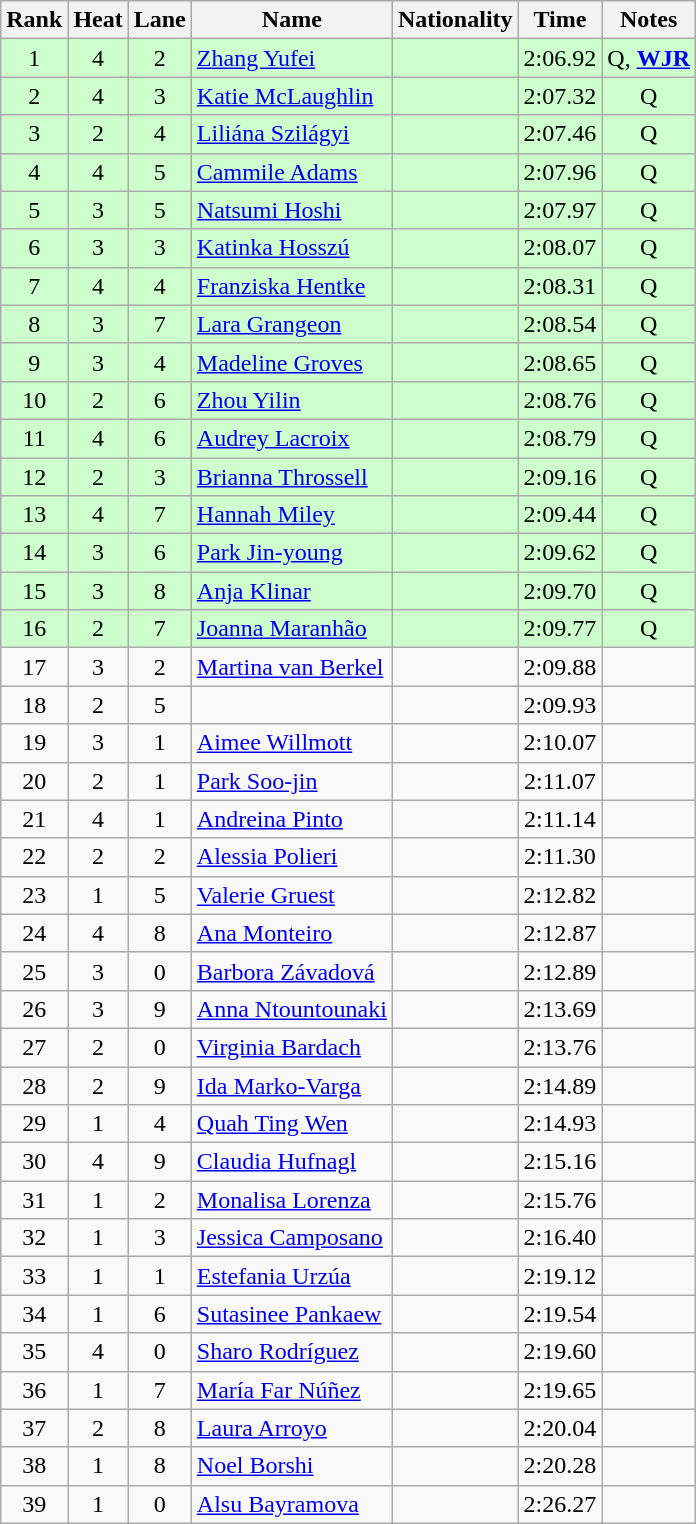<table class="wikitable sortable" style="text-align:center">
<tr>
<th>Rank</th>
<th>Heat</th>
<th>Lane</th>
<th>Name</th>
<th>Nationality</th>
<th>Time</th>
<th>Notes</th>
</tr>
<tr bgcolor=ccffcc>
<td>1</td>
<td>4</td>
<td>2</td>
<td align=left><a href='#'>Zhang Yufei</a></td>
<td align=left></td>
<td>2:06.92</td>
<td>Q, <strong><a href='#'>WJR</a></strong></td>
</tr>
<tr bgcolor=ccffcc>
<td>2</td>
<td>4</td>
<td>3</td>
<td align=left><a href='#'>Katie McLaughlin</a></td>
<td align=left></td>
<td>2:07.32</td>
<td>Q</td>
</tr>
<tr bgcolor=ccffcc>
<td>3</td>
<td>2</td>
<td>4</td>
<td align=left><a href='#'>Liliána Szilágyi</a></td>
<td align=left></td>
<td>2:07.46</td>
<td>Q</td>
</tr>
<tr bgcolor=ccffcc>
<td>4</td>
<td>4</td>
<td>5</td>
<td align=left><a href='#'>Cammile Adams</a></td>
<td align=left></td>
<td>2:07.96</td>
<td>Q</td>
</tr>
<tr bgcolor=ccffcc>
<td>5</td>
<td>3</td>
<td>5</td>
<td align=left><a href='#'>Natsumi Hoshi</a></td>
<td align=left></td>
<td>2:07.97</td>
<td>Q</td>
</tr>
<tr bgcolor=ccffcc>
<td>6</td>
<td>3</td>
<td>3</td>
<td align=left><a href='#'>Katinka Hosszú</a></td>
<td align=left></td>
<td>2:08.07</td>
<td>Q</td>
</tr>
<tr bgcolor=ccffcc>
<td>7</td>
<td>4</td>
<td>4</td>
<td align=left><a href='#'>Franziska Hentke</a></td>
<td align=left></td>
<td>2:08.31</td>
<td>Q</td>
</tr>
<tr bgcolor=ccffcc>
<td>8</td>
<td>3</td>
<td>7</td>
<td align=left><a href='#'>Lara Grangeon</a></td>
<td align=left></td>
<td>2:08.54</td>
<td>Q</td>
</tr>
<tr bgcolor=ccffcc>
<td>9</td>
<td>3</td>
<td>4</td>
<td align=left><a href='#'>Madeline Groves</a></td>
<td align=left></td>
<td>2:08.65</td>
<td>Q</td>
</tr>
<tr bgcolor=ccffcc>
<td>10</td>
<td>2</td>
<td>6</td>
<td align=left><a href='#'>Zhou Yilin</a></td>
<td align=left></td>
<td>2:08.76</td>
<td>Q</td>
</tr>
<tr bgcolor=ccffcc>
<td>11</td>
<td>4</td>
<td>6</td>
<td align=left><a href='#'>Audrey Lacroix</a></td>
<td align=left></td>
<td>2:08.79</td>
<td>Q</td>
</tr>
<tr bgcolor=ccffcc>
<td>12</td>
<td>2</td>
<td>3</td>
<td align=left><a href='#'>Brianna Throssell</a></td>
<td align=left></td>
<td>2:09.16</td>
<td>Q</td>
</tr>
<tr bgcolor=ccffcc>
<td>13</td>
<td>4</td>
<td>7</td>
<td align=left><a href='#'>Hannah Miley</a></td>
<td align=left></td>
<td>2:09.44</td>
<td>Q</td>
</tr>
<tr bgcolor=ccffcc>
<td>14</td>
<td>3</td>
<td>6</td>
<td align=left><a href='#'>Park Jin-young</a></td>
<td align=left></td>
<td>2:09.62</td>
<td>Q</td>
</tr>
<tr bgcolor=ccffcc>
<td>15</td>
<td>3</td>
<td>8</td>
<td align=left><a href='#'>Anja Klinar</a></td>
<td align=left></td>
<td>2:09.70</td>
<td>Q</td>
</tr>
<tr bgcolor=ccffcc>
<td>16</td>
<td>2</td>
<td>7</td>
<td align=left><a href='#'>Joanna Maranhão</a></td>
<td align=left></td>
<td>2:09.77</td>
<td>Q</td>
</tr>
<tr>
<td>17</td>
<td>3</td>
<td>2</td>
<td align=left><a href='#'>Martina van Berkel</a></td>
<td align=left></td>
<td>2:09.88</td>
<td></td>
</tr>
<tr>
<td>18</td>
<td>2</td>
<td>5</td>
<td align=left></td>
<td align=left></td>
<td>2:09.93</td>
<td></td>
</tr>
<tr>
<td>19</td>
<td>3</td>
<td>1</td>
<td align=left><a href='#'>Aimee Willmott</a></td>
<td align=left></td>
<td>2:10.07</td>
<td></td>
</tr>
<tr>
<td>20</td>
<td>2</td>
<td>1</td>
<td align=left><a href='#'>Park Soo-jin</a></td>
<td align=left></td>
<td>2:11.07</td>
<td></td>
</tr>
<tr>
<td>21</td>
<td>4</td>
<td>1</td>
<td align=left><a href='#'>Andreina Pinto</a></td>
<td align=left></td>
<td>2:11.14</td>
<td></td>
</tr>
<tr>
<td>22</td>
<td>2</td>
<td>2</td>
<td align=left><a href='#'>Alessia Polieri</a></td>
<td align=left></td>
<td>2:11.30</td>
<td></td>
</tr>
<tr>
<td>23</td>
<td>1</td>
<td>5</td>
<td align=left><a href='#'>Valerie Gruest</a></td>
<td align=left></td>
<td>2:12.82</td>
<td></td>
</tr>
<tr>
<td>24</td>
<td>4</td>
<td>8</td>
<td align=left><a href='#'>Ana Monteiro</a></td>
<td align=left></td>
<td>2:12.87</td>
<td></td>
</tr>
<tr>
<td>25</td>
<td>3</td>
<td>0</td>
<td align=left><a href='#'>Barbora Závadová</a></td>
<td align=left></td>
<td>2:12.89</td>
<td></td>
</tr>
<tr>
<td>26</td>
<td>3</td>
<td>9</td>
<td align=left><a href='#'>Anna Ntountounaki</a></td>
<td align=left></td>
<td>2:13.69</td>
<td></td>
</tr>
<tr>
<td>27</td>
<td>2</td>
<td>0</td>
<td align=left><a href='#'>Virginia Bardach</a></td>
<td align=left></td>
<td>2:13.76</td>
<td></td>
</tr>
<tr>
<td>28</td>
<td>2</td>
<td>9</td>
<td align=left><a href='#'>Ida Marko-Varga</a></td>
<td align=left></td>
<td>2:14.89</td>
<td></td>
</tr>
<tr>
<td>29</td>
<td>1</td>
<td>4</td>
<td align=left><a href='#'>Quah Ting Wen</a></td>
<td align=left></td>
<td>2:14.93</td>
<td></td>
</tr>
<tr>
<td>30</td>
<td>4</td>
<td>9</td>
<td align=left><a href='#'>Claudia Hufnagl</a></td>
<td align=left></td>
<td>2:15.16</td>
<td></td>
</tr>
<tr>
<td>31</td>
<td>1</td>
<td>2</td>
<td align=left><a href='#'>Monalisa Lorenza</a></td>
<td align=left></td>
<td>2:15.76</td>
<td></td>
</tr>
<tr>
<td>32</td>
<td>1</td>
<td>3</td>
<td align=left><a href='#'>Jessica Camposano</a></td>
<td align=left></td>
<td>2:16.40</td>
<td></td>
</tr>
<tr>
<td>33</td>
<td>1</td>
<td>1</td>
<td align=left><a href='#'>Estefania Urzúa</a></td>
<td align=left></td>
<td>2:19.12</td>
<td></td>
</tr>
<tr>
<td>34</td>
<td>1</td>
<td>6</td>
<td align=left><a href='#'>Sutasinee Pankaew</a></td>
<td align=left></td>
<td>2:19.54</td>
<td></td>
</tr>
<tr>
<td>35</td>
<td>4</td>
<td>0</td>
<td align=left><a href='#'>Sharo Rodríguez</a></td>
<td align=left></td>
<td>2:19.60</td>
<td></td>
</tr>
<tr>
<td>36</td>
<td>1</td>
<td>7</td>
<td align=left><a href='#'>María Far Núñez</a></td>
<td align=left></td>
<td>2:19.65</td>
<td></td>
</tr>
<tr>
<td>37</td>
<td>2</td>
<td>8</td>
<td align=left><a href='#'>Laura Arroyo</a></td>
<td align=left></td>
<td>2:20.04</td>
<td></td>
</tr>
<tr>
<td>38</td>
<td>1</td>
<td>8</td>
<td align=left><a href='#'>Noel Borshi</a></td>
<td align=left></td>
<td>2:20.28</td>
<td></td>
</tr>
<tr>
<td>39</td>
<td>1</td>
<td>0</td>
<td align=left><a href='#'>Alsu Bayramova</a></td>
<td align=left></td>
<td>2:26.27</td>
<td></td>
</tr>
</table>
